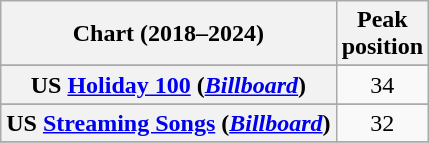<table class="wikitable sortable plainrowheaders" style="text-align:center">
<tr>
<th scope="col">Chart (2018–2024)</th>
<th scope="col">Peak<br>position</th>
</tr>
<tr>
</tr>
<tr>
</tr>
<tr>
</tr>
<tr>
</tr>
<tr>
</tr>
<tr>
<th scope="row">US <a href='#'>Holiday 100</a> (<em><a href='#'>Billboard</a></em>)</th>
<td>34</td>
</tr>
<tr>
</tr>
<tr>
<th scope="row">US <a href='#'>Streaming Songs</a> (<em><a href='#'>Billboard</a></em>)</th>
<td>32</td>
</tr>
<tr>
</tr>
</table>
